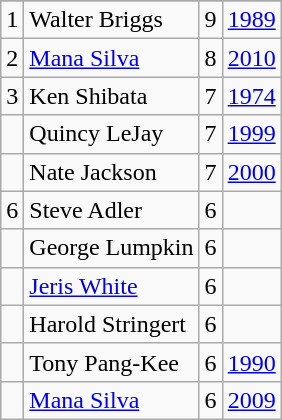<table class="wikitable">
<tr>
</tr>
<tr>
<td>1</td>
<td>Walter Briggs</td>
<td>9</td>
<td><a href='#'>1989</a></td>
</tr>
<tr>
<td>2</td>
<td><a href='#'>Mana Silva</a></td>
<td>8</td>
<td><a href='#'>2010</a></td>
</tr>
<tr>
<td>3</td>
<td>Ken Shibata</td>
<td>7</td>
<td><a href='#'>1974</a></td>
</tr>
<tr>
<td></td>
<td>Quincy LeJay</td>
<td>7</td>
<td><a href='#'>1999</a></td>
</tr>
<tr>
<td></td>
<td>Nate Jackson</td>
<td>7</td>
<td><a href='#'>2000</a></td>
</tr>
<tr>
<td>6</td>
<td>Steve Adler</td>
<td>6</td>
<td></td>
</tr>
<tr>
<td></td>
<td>George Lumpkin</td>
<td>6</td>
<td></td>
</tr>
<tr>
<td></td>
<td><a href='#'>Jeris White</a></td>
<td>6</td>
<td></td>
</tr>
<tr>
<td></td>
<td>Harold Stringert</td>
<td>6</td>
<td></td>
</tr>
<tr>
<td></td>
<td>Tony Pang-Kee</td>
<td>6</td>
<td><a href='#'>1990</a></td>
</tr>
<tr>
<td></td>
<td><a href='#'>Mana Silva</a></td>
<td>6</td>
<td><a href='#'>2009</a></td>
</tr>
</table>
